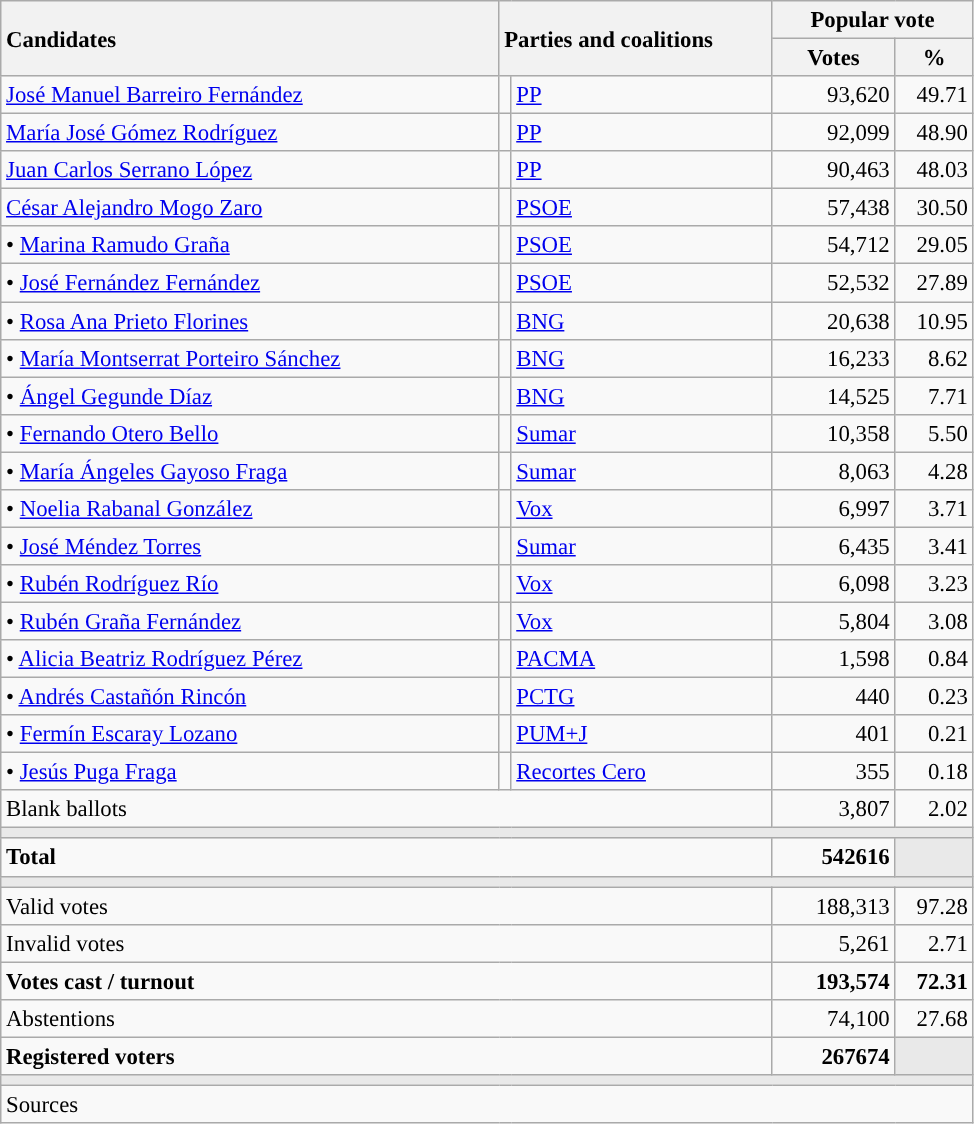<table class="wikitable" style="text-align:right; font-size:95%;">
<tr>
<th style="text-align:left;" rowspan="2" width="325">Candidates</th>
<th style="text-align:left;" rowspan="2" colspan="2" width="175">Parties and coalitions</th>
<th colspan="2">Popular vote</th>
</tr>
<tr>
<th width="75">Votes</th>
<th width="45">%</th>
</tr>
<tr>
<td align="left"> <a href='#'>José Manuel Barreiro Fernández</a></td>
<td width="1" style="color:inherit;background:"></td>
<td align="left"><a href='#'>PP</a></td>
<td>93,620</td>
<td>49.71</td>
</tr>
<tr>
<td align="left"> <a href='#'>María José Gómez Rodríguez</a></td>
<td width="1" style="color:inherit;background:"></td>
<td align="left"><a href='#'>PP</a></td>
<td>92,099</td>
<td>48.90</td>
</tr>
<tr>
<td align="left"> <a href='#'>Juan Carlos Serrano López</a></td>
<td width="1" style="color:inherit;background:"></td>
<td align="left"><a href='#'>PP</a></td>
<td>90,463</td>
<td>48.03</td>
</tr>
<tr>
<td align="left"> <a href='#'>César Alejandro Mogo Zaro</a></td>
<td width="1" style="color:inherit;background:"></td>
<td align="left"><a href='#'>PSOE</a></td>
<td>57,438</td>
<td>30.50</td>
</tr>
<tr>
<td align="left">• <a href='#'>Marina Ramudo Graña</a></td>
<td width="1" style="color:inherit;background:"></td>
<td align="left"><a href='#'>PSOE</a></td>
<td>54,712</td>
<td>29.05</td>
</tr>
<tr>
<td align="left">• <a href='#'>José Fernández Fernández</a></td>
<td width="1" style="color:inherit;background:"></td>
<td align="left"><a href='#'>PSOE</a></td>
<td>52,532</td>
<td>27.89</td>
</tr>
<tr>
<td align="left">• <a href='#'>Rosa Ana Prieto Florines</a></td>
<td width="1" style="color:inherit;background:"></td>
<td align="left"><a href='#'>BNG</a></td>
<td>20,638</td>
<td>10.95</td>
</tr>
<tr>
<td align="left">• <a href='#'>María Montserrat Porteiro Sánchez</a></td>
<td width="1" style="color:inherit;background:"></td>
<td align="left"><a href='#'>BNG</a></td>
<td>16,233</td>
<td>8.62</td>
</tr>
<tr>
<td align="left">• <a href='#'>Ángel Gegunde Díaz</a></td>
<td width="1" style="color:inherit;background:"></td>
<td align="left"><a href='#'>BNG</a></td>
<td>14,525</td>
<td>7.71</td>
</tr>
<tr>
<td align="left">• <a href='#'>Fernando Otero Bello</a></td>
<td width="1" style="color:inherit;background:"></td>
<td align="left"><a href='#'>Sumar</a></td>
<td>10,358</td>
<td>5.50</td>
</tr>
<tr>
<td align="left">• <a href='#'>María Ángeles Gayoso Fraga</a></td>
<td width="1" style="color:inherit;background:"></td>
<td align="left"><a href='#'>Sumar</a></td>
<td>8,063</td>
<td>4.28</td>
</tr>
<tr>
<td align="left">• <a href='#'>Noelia Rabanal González</a></td>
<td width="1" style="color:inherit;background:"></td>
<td align="left"><a href='#'>Vox</a></td>
<td>6,997</td>
<td>3.71</td>
</tr>
<tr>
<td align="left">• <a href='#'>José Méndez Torres</a></td>
<td width="1" style="color:inherit;background:"></td>
<td align="left"><a href='#'>Sumar</a></td>
<td>6,435</td>
<td>3.41</td>
</tr>
<tr>
<td align="left">• <a href='#'>Rubén Rodríguez Río</a></td>
<td width="1" style="color:inherit;background:"></td>
<td align="left"><a href='#'>Vox</a></td>
<td>6,098</td>
<td>3.23</td>
</tr>
<tr>
<td align="left">• <a href='#'>Rubén Graña Fernández</a></td>
<td width="1" style="color:inherit;background:"></td>
<td align="left"><a href='#'>Vox</a></td>
<td>5,804</td>
<td>3.08</td>
</tr>
<tr>
<td align="left">• <a href='#'>Alicia Beatriz Rodríguez Pérez</a></td>
<td width="1" style="color:inherit;background:"></td>
<td align="left"><a href='#'>PACMA</a></td>
<td>1,598</td>
<td>0.84</td>
</tr>
<tr>
<td align="left">• <a href='#'>Andrés Castañón Rincón</a></td>
<td width="1" style="color:inherit;background:"></td>
<td align="left"><a href='#'>PCTG</a></td>
<td>440</td>
<td>0.23</td>
</tr>
<tr>
<td align="left">• <a href='#'>Fermín Escaray Lozano</a></td>
<td width="1" style="color:inherit;background:"></td>
<td align="left"><a href='#'>PUM+J</a></td>
<td>401</td>
<td>0.21</td>
</tr>
<tr>
<td align="left">• <a href='#'>Jesús Puga Fraga</a></td>
<td width="1" style="color:inherit;background:"></td>
<td align="left"><a href='#'>Recortes Cero</a></td>
<td>355</td>
<td>0.18</td>
</tr>
<tr>
<td align="left" colspan="3">Blank ballots</td>
<td>3,807</td>
<td>2.02</td>
</tr>
<tr>
<td colspan="5" bgcolor="#E9E9E9"></td>
</tr>
<tr style="font-weight:bold;">
<td align="left" colspan="3">Total</td>
<td>542616</td>
<td bgcolor="#E9E9E9"></td>
</tr>
<tr>
<td colspan="5" bgcolor="#E9E9E9"></td>
</tr>
<tr>
<td align="left" colspan="3">Valid votes</td>
<td>188,313</td>
<td>97.28</td>
</tr>
<tr>
<td align="left" colspan="3">Invalid votes</td>
<td>5,261</td>
<td>2.71</td>
</tr>
<tr style="font-weight:bold;">
<td align="left" colspan="3">Votes cast / turnout</td>
<td>193,574</td>
<td>72.31</td>
</tr>
<tr>
<td align="left" colspan="3">Abstentions</td>
<td>74,100</td>
<td>27.68</td>
</tr>
<tr style="font-weight:bold;">
<td align="left" colspan="3">Registered voters</td>
<td>267674</td>
<td bgcolor="#E9E9E9"></td>
</tr>
<tr>
<td colspan="5" bgcolor="#E9E9E9"></td>
</tr>
<tr>
<td align="left" colspan="5">Sources</td>
</tr>
</table>
